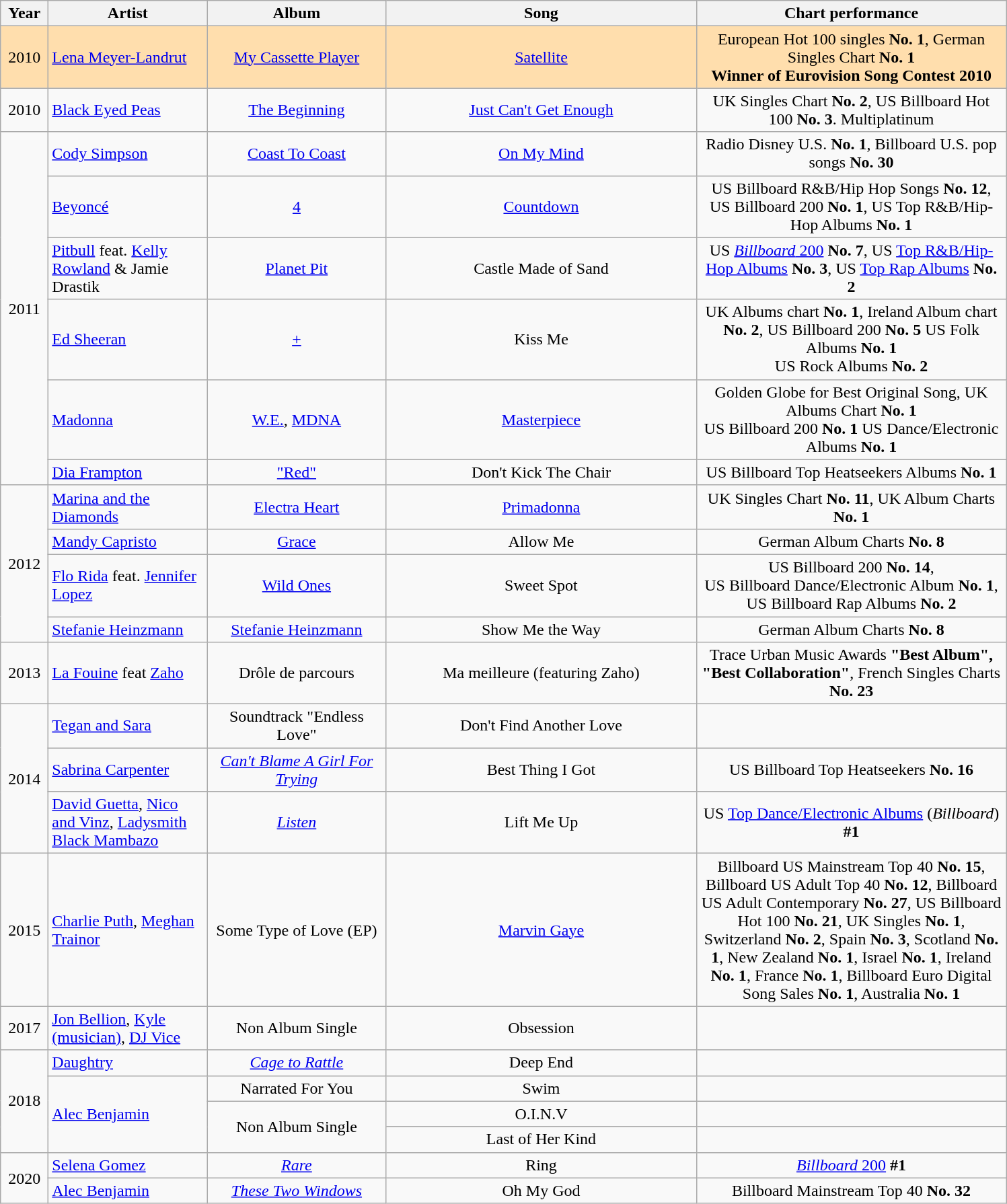<table class="wikitable">
<tr>
<th align="center" valign="top" width="40">Year</th>
<th align="center" valign="top" width="150">Artist</th>
<th align="center" valign="top" width="170">Album</th>
<th align="center" valign="top" width="300">Song</th>
<th align="center" valign="top" width="300">Chart performance</th>
</tr>
<tr bgcolor="navajowhite">
<td align="center">2010</td>
<td align="left"><a href='#'>Lena Meyer-Landrut</a></td>
<td align="center"><a href='#'>My Cassette Player</a></td>
<td align="center"><a href='#'>Satellite</a></td>
<td align="center">European Hot 100 singles <strong>No. 1</strong>, German Singles Chart <strong>No. 1</strong> <br> <strong>Winner of Eurovision Song Contest 2010</strong></td>
</tr>
<tr>
<td align="center">2010</td>
<td align="left"><a href='#'>Black Eyed Peas</a></td>
<td align="center"><a href='#'>The Beginning</a></td>
<td align="center"><a href='#'>Just Can't Get Enough</a></td>
<td align="center">UK Singles Chart <strong>No. 2</strong>, US Billboard Hot 100 <strong>No. 3</strong>. Multiplatinum</td>
</tr>
<tr>
<td rowspan="6" align="center">2011</td>
<td align="left"><a href='#'>Cody Simpson</a></td>
<td align="center"><a href='#'>Coast To Coast</a></td>
<td align="center"><a href='#'>On My Mind</a></td>
<td align="center">Radio Disney U.S. <strong>No. 1</strong>, Billboard U.S. pop songs <strong>No. 30</strong></td>
</tr>
<tr>
<td align="left"><a href='#'>Beyoncé</a></td>
<td align="center"><a href='#'>4</a></td>
<td align="center"><a href='#'>Countdown</a></td>
<td align="center">US Billboard R&B/Hip Hop Songs <strong>No. 12</strong>, US Billboard 200 <strong>No. 1</strong>, US Top R&B/Hip-Hop Albums <strong>No. 1</strong></td>
</tr>
<tr>
<td align="left"><a href='#'>Pitbull</a> feat. <a href='#'>Kelly Rowland</a> & Jamie Drastik</td>
<td align="center"><a href='#'>Planet Pit</a></td>
<td align="center">Castle Made of Sand</td>
<td align="center">US <a href='#'><em>Billboard</em> 200</a> <strong>No. 7</strong>, US <a href='#'>Top R&B/Hip-Hop Albums</a> <strong>No. 3</strong>, US <a href='#'>Top Rap Albums</a> <strong>No. 2</strong></td>
</tr>
<tr>
<td align="left"><a href='#'>Ed Sheeran</a></td>
<td align="center"><a href='#'>+</a></td>
<td align="center">Kiss Me</td>
<td align="center">UK Albums chart <strong>No. 1</strong>, Ireland Album chart <strong>No. 2</strong>, US Billboard 200 <strong>No. 5</strong> US Folk Albums <strong>No. 1</strong><br>US Rock Albums <strong>No. 2</strong></td>
</tr>
<tr>
<td align="left"><a href='#'>Madonna</a></td>
<td align="center"><a href='#'>W.E.</a>, <a href='#'>MDNA</a></td>
<td align="center"><a href='#'>Masterpiece</a></td>
<td align="center">Golden Globe for Best Original Song, UK Albums Chart <strong>No. 1</strong><br>US Billboard 200 <strong>No. 1</strong>
US Dance/Electronic Albums <strong>No. 1</strong></td>
</tr>
<tr>
<td align="left"><a href='#'>Dia Frampton</a></td>
<td align="center"><a href='#'>"Red"</a></td>
<td align="center">Don't Kick The Chair</td>
<td align="center">US Billboard Top Heatseekers Albums <strong>No. 1</strong></td>
</tr>
<tr>
<td rowspan="4" align="center">2012</td>
<td align="left"><a href='#'>Marina and the Diamonds</a></td>
<td align="center"><a href='#'>Electra Heart</a></td>
<td align="center"><a href='#'>Primadonna</a></td>
<td align="center">UK Singles Chart <strong>No. 11</strong>, UK Album Charts <strong>No. 1</strong></td>
</tr>
<tr>
<td align="left"><a href='#'>Mandy Capristo</a></td>
<td align="center"><a href='#'>Grace</a></td>
<td align="center">Allow Me</td>
<td align="center">German Album Charts <strong>No. 8</strong></td>
</tr>
<tr>
<td align="left"><a href='#'>Flo Rida</a> feat. <a href='#'>Jennifer Lopez</a></td>
<td align="center"><a href='#'>Wild Ones</a></td>
<td align="center">Sweet Spot</td>
<td align="center">US Billboard 200 <strong>No. 14</strong>,<br>US Billboard Dance/Electronic Album <strong>No. 1</strong>,
US Billboard Rap Albums <strong>No. 2</strong></td>
</tr>
<tr>
<td align="left"><a href='#'>Stefanie Heinzmann</a></td>
<td align="center"><a href='#'>Stefanie Heinzmann</a></td>
<td align="center">Show Me the Way</td>
<td align="center">German Album Charts <strong>No. 8</strong></td>
</tr>
<tr>
<td align="center">2013</td>
<td align="left"><a href='#'>La Fouine</a> feat <a href='#'>Zaho</a></td>
<td align="center">Drôle de parcours</td>
<td align="center">Ma meilleure (featuring Zaho)</td>
<td align="center">Trace Urban Music Awards <strong>"Best Album", "Best Collaboration"</strong>, French Singles Charts <strong>No. 23</strong></td>
</tr>
<tr>
<td rowspan="3" align="center">2014</td>
<td align="left"><a href='#'>Tegan and Sara</a></td>
<td align="center">Soundtrack "Endless Love"</td>
<td align="center">Don't Find Another Love</td>
<td align="center"></td>
</tr>
<tr>
<td align="left"><a href='#'>Sabrina Carpenter</a></td>
<td align="center"><a href='#'><em>Can't Blame A Girl For Trying</em></a></td>
<td align="center">Best Thing I Got</td>
<td align="center">US Billboard Top Heatseekers <strong>No. 16</strong></td>
</tr>
<tr>
<td align="left"><a href='#'>David Guetta</a>, <a href='#'>Nico and Vinz</a>, <a href='#'>Ladysmith Black Mambazo</a></td>
<td align="center"><a href='#'><em>Listen</em></a></td>
<td align="center">Lift Me Up</td>
<td align="center">US <a href='#'>Top Dance/Electronic Albums</a> (<em>Billboard</em>) <strong>#1</strong></td>
</tr>
<tr>
<td align="center">2015</td>
<td align="left"><a href='#'>Charlie Puth</a>, <a href='#'>Meghan Trainor</a></td>
<td align="center">Some Type of Love (EP)</td>
<td align="center"><a href='#'>Marvin Gaye</a></td>
<td align="center">Billboard US Mainstream Top 40 <strong>No. 15</strong>, Billboard US Adult Top 40 <strong>No. 12</strong>, Billboard US Adult Contemporary  <strong>No. 27</strong>, US Billboard Hot 100 <strong>No. 21</strong>, UK Singles <strong>No. 1</strong>, Switzerland <strong>No. 2</strong>, Spain <strong>No. 3</strong>, Scotland <strong>No. 1</strong>, New Zealand <strong>No. 1</strong>, Israel <strong>No. 1</strong>, Ireland <strong>No. 1</strong>, France <strong>No. 1</strong>, Billboard Euro Digital Song Sales <strong>No. 1</strong>, Australia <strong>No. 1</strong></td>
</tr>
<tr>
<td align="center">2017</td>
<td align="left"><a href='#'>Jon Bellion</a>, <a href='#'>Kyle (musician)</a>, <a href='#'>DJ Vice</a></td>
<td align="center">Non Album Single</td>
<td align="center">Obsession</td>
<td align="center"></td>
</tr>
<tr>
<td rowspan="4" align="center">2018</td>
<td align="left"><a href='#'>Daughtry</a></td>
<td align="center"><em><a href='#'>Cage to Rattle</a></em></td>
<td align="center">Deep End</td>
<td align="center"></td>
</tr>
<tr>
<td rowspan="3" align="left"><a href='#'>Alec Benjamin</a></td>
<td align="center">Narrated For You</td>
<td align="center">Swim</td>
<td align="center"></td>
</tr>
<tr>
<td rowspan="2" align="center">Non Album Single</td>
<td align="center">O.I.N.V</td>
<td align="center"></td>
</tr>
<tr>
<td align="center">Last of Her Kind</td>
<td align="center"></td>
</tr>
<tr>
<td rowspan="2" align="center">2020</td>
<td align="left"><a href='#'>Selena Gomez</a></td>
<td align="center"><em><a href='#'>Rare</a></em></td>
<td align="center">Ring</td>
<td align="center"><a href='#'><em>Billboard</em> 200</a> <strong>#1</strong></td>
</tr>
<tr>
<td align="left"><a href='#'>Alec Benjamin</a></td>
<td align="center"><em><a href='#'>These Two Windows</a></em></td>
<td align="center">Oh My God</td>
<td align="center">Billboard Mainstream Top 40 <strong>No. 32</strong></td>
</tr>
</table>
